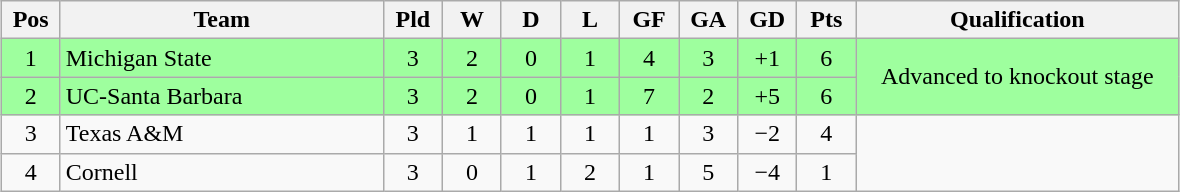<table class="wikitable" style="text-align:center; margin: 1em auto">
<tr>
<th style="width:2em">Pos</th>
<th style="width:13em">Team</th>
<th style="width:2em">Pld</th>
<th style="width:2em">W</th>
<th style="width:2em">D</th>
<th style="width:2em">L</th>
<th style="width:2em">GF</th>
<th style="width:2em">GA</th>
<th style="width:2em">GD</th>
<th style="width:2em">Pts</th>
<th style="width:13em">Qualification</th>
</tr>
<tr bgcolor="#9eff9e">
<td>1</td>
<td style="text-align:left">Michigan State</td>
<td>3</td>
<td>2</td>
<td>0</td>
<td>1</td>
<td>4</td>
<td>3</td>
<td>+1</td>
<td>6</td>
<td rowspan="2">Advanced to knockout stage</td>
</tr>
<tr bgcolor="#9eff9e">
<td>2</td>
<td style="text-align:left">UC-Santa Barbara</td>
<td>3</td>
<td>2</td>
<td>0</td>
<td>1</td>
<td>7</td>
<td>2</td>
<td>+5</td>
<td>6</td>
</tr>
<tr>
<td>3</td>
<td style="text-align:left">Texas A&M</td>
<td>3</td>
<td>1</td>
<td>1</td>
<td>1</td>
<td>1</td>
<td>3</td>
<td>−2</td>
<td>4</td>
</tr>
<tr>
<td>4</td>
<td style="text-align:left">Cornell</td>
<td>3</td>
<td>0</td>
<td>1</td>
<td>2</td>
<td>1</td>
<td>5</td>
<td>−4</td>
<td>1</td>
</tr>
</table>
